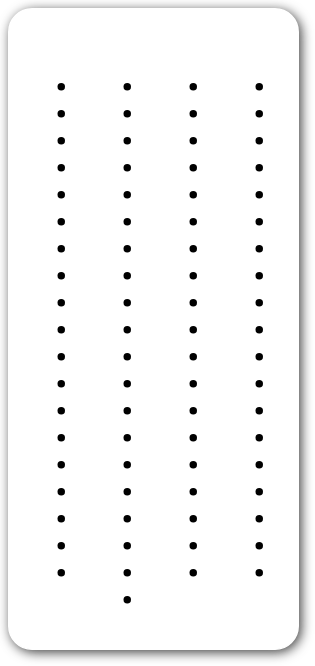<table style=" border-radius:1em; box-shadow: 0.1em 0.1em 0.5em rgba(0,0,0,0.75); background-color: white; border: 1px solid white; padding: 5px;">
<tr style="vertical-align:top;">
<td><br><ul><li></li><li></li><li></li><li></li><li></li><li></li><li></li><li></li><li></li><li></li><li></li><li></li><li></li><li></li><li></li><li></li><li></li><li></li><li></li></ul></td>
<td valign="top"><br><ul><li></li><li></li><li></li><li></li><li></li><li></li><li></li><li></li><li></li><li></li><li></li><li></li><li></li><li></li><li></li><li></li><li></li><li></li><li></li><li></li></ul></td>
<td valign="top"><br><ul><li></li><li></li><li></li><li></li><li></li><li></li><li></li><li></li><li></li><li></li><li></li><li></li><li></li><li></li><li></li><li></li><li></li><li></li><li></li></ul></td>
<td valign="top"><br><ul><li></li><li></li><li></li><li></li><li></li><li></li><li></li><li></li><li></li><li></li><li></li><li></li><li></li><li></li><li></li><li></li><li></li><li></li><li></li></ul></td>
<td></td>
</tr>
</table>
